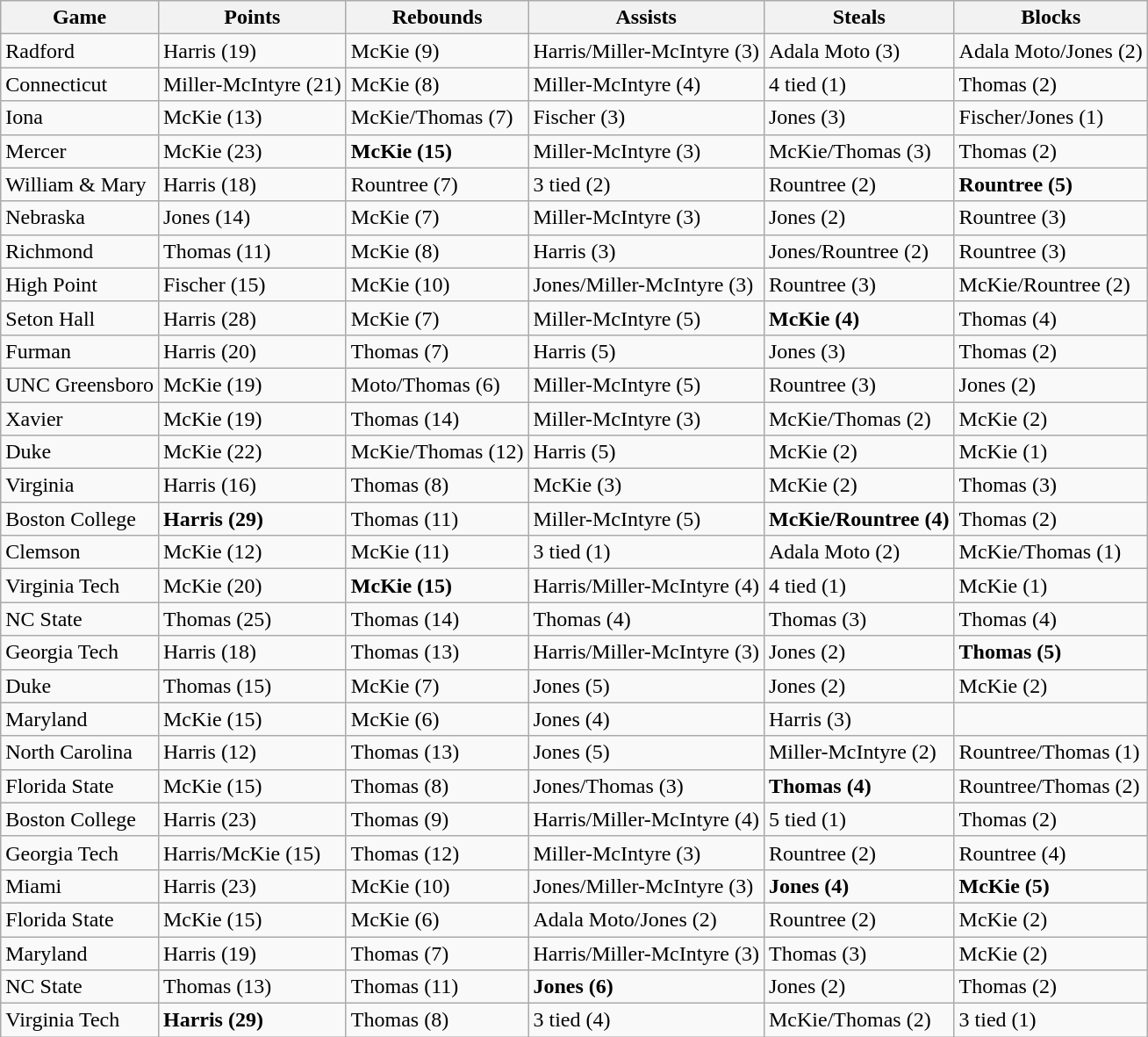<table class="wikitable">
<tr>
<th>Game</th>
<th>Points</th>
<th>Rebounds</th>
<th>Assists</th>
<th>Steals</th>
<th>Blocks</th>
</tr>
<tr>
<td>Radford</td>
<td>Harris (19)</td>
<td>McKie (9)</td>
<td>Harris/Miller-McIntyre (3)</td>
<td>Adala Moto (3)</td>
<td>Adala Moto/Jones (2)</td>
</tr>
<tr>
<td>Connecticut</td>
<td>Miller-McIntyre (21)</td>
<td>McKie (8)</td>
<td>Miller-McIntyre (4)</td>
<td>4 tied (1)</td>
<td>Thomas (2)</td>
</tr>
<tr>
<td>Iona</td>
<td>McKie (13)</td>
<td>McKie/Thomas (7)</td>
<td>Fischer (3)</td>
<td>Jones (3)</td>
<td>Fischer/Jones (1)</td>
</tr>
<tr>
<td>Mercer</td>
<td>McKie (23)</td>
<td><strong>McKie (15)</strong></td>
<td>Miller-McIntyre (3)</td>
<td>McKie/Thomas (3)</td>
<td>Thomas (2)</td>
</tr>
<tr>
<td>William & Mary</td>
<td>Harris (18)</td>
<td>Rountree (7)</td>
<td>3 tied (2)</td>
<td>Rountree (2)</td>
<td><strong>Rountree (5)</strong></td>
</tr>
<tr>
<td>Nebraska</td>
<td>Jones (14)</td>
<td>McKie (7)</td>
<td>Miller-McIntyre (3)</td>
<td>Jones (2)</td>
<td>Rountree (3)</td>
</tr>
<tr>
<td>Richmond</td>
<td>Thomas (11)</td>
<td>McKie (8)</td>
<td>Harris (3)</td>
<td>Jones/Rountree (2)</td>
<td>Rountree (3)</td>
</tr>
<tr>
<td>High Point</td>
<td>Fischer (15)</td>
<td>McKie (10)</td>
<td>Jones/Miller-McIntyre (3)</td>
<td>Rountree (3)</td>
<td>McKie/Rountree (2)</td>
</tr>
<tr>
<td>Seton Hall</td>
<td>Harris (28)</td>
<td>McKie (7)</td>
<td>Miller-McIntyre (5)</td>
<td><strong>McKie (4)</strong></td>
<td>Thomas (4)</td>
</tr>
<tr>
<td>Furman</td>
<td>Harris (20)</td>
<td>Thomas (7)</td>
<td>Harris (5)</td>
<td>Jones (3)</td>
<td>Thomas (2)</td>
</tr>
<tr>
<td>UNC Greensboro</td>
<td>McKie (19)</td>
<td>Moto/Thomas (6)</td>
<td>Miller-McIntyre (5)</td>
<td>Rountree (3)</td>
<td>Jones (2)</td>
</tr>
<tr>
<td>Xavier</td>
<td>McKie (19)</td>
<td>Thomas (14)</td>
<td>Miller-McIntyre (3)</td>
<td>McKie/Thomas (2)</td>
<td>McKie (2)</td>
</tr>
<tr>
<td>Duke</td>
<td>McKie (22)</td>
<td>McKie/Thomas (12)</td>
<td>Harris (5)</td>
<td>McKie (2)</td>
<td>McKie (1)</td>
</tr>
<tr>
<td>Virginia</td>
<td>Harris (16)</td>
<td>Thomas (8)</td>
<td>McKie (3)</td>
<td>McKie (2)</td>
<td>Thomas (3)</td>
</tr>
<tr>
<td>Boston College</td>
<td><strong>Harris (29)</strong></td>
<td>Thomas (11)</td>
<td>Miller-McIntyre (5)</td>
<td><strong>McKie/Rountree (4)</strong></td>
<td>Thomas (2)</td>
</tr>
<tr>
<td>Clemson</td>
<td>McKie (12)</td>
<td>McKie (11)</td>
<td>3 tied (1)</td>
<td>Adala Moto (2)</td>
<td>McKie/Thomas (1)</td>
</tr>
<tr>
<td>Virginia Tech</td>
<td>McKie (20)</td>
<td><strong>McKie (15)</strong></td>
<td>Harris/Miller-McIntyre (4)</td>
<td>4 tied (1)</td>
<td>McKie (1)</td>
</tr>
<tr>
<td>NC State</td>
<td>Thomas (25)</td>
<td>Thomas (14)</td>
<td>Thomas (4)</td>
<td>Thomas (3)</td>
<td>Thomas (4)</td>
</tr>
<tr>
<td>Georgia Tech</td>
<td>Harris (18)</td>
<td>Thomas (13)</td>
<td>Harris/Miller-McIntyre (3)</td>
<td>Jones (2)</td>
<td><strong>Thomas (5)</strong></td>
</tr>
<tr>
<td>Duke</td>
<td>Thomas (15)</td>
<td>McKie (7)</td>
<td>Jones (5)</td>
<td>Jones (2)</td>
<td>McKie (2)</td>
</tr>
<tr>
<td>Maryland</td>
<td>McKie (15)</td>
<td>McKie (6)</td>
<td>Jones (4)</td>
<td>Harris (3)</td>
<td></td>
</tr>
<tr>
<td>North Carolina</td>
<td>Harris (12)</td>
<td>Thomas (13)</td>
<td>Jones (5)</td>
<td>Miller-McIntyre (2)</td>
<td>Rountree/Thomas (1)</td>
</tr>
<tr>
<td>Florida State</td>
<td>McKie (15)</td>
<td>Thomas (8)</td>
<td>Jones/Thomas (3)</td>
<td><strong>Thomas (4)</strong></td>
<td>Rountree/Thomas (2)</td>
</tr>
<tr>
<td>Boston College</td>
<td>Harris (23)</td>
<td>Thomas (9)</td>
<td>Harris/Miller-McIntyre (4)</td>
<td>5 tied (1)</td>
<td>Thomas (2)</td>
</tr>
<tr>
<td>Georgia Tech</td>
<td>Harris/McKie (15)</td>
<td>Thomas (12)</td>
<td>Miller-McIntyre (3)</td>
<td>Rountree (2)</td>
<td>Rountree (4)</td>
</tr>
<tr>
<td>Miami</td>
<td>Harris (23)</td>
<td>McKie (10)</td>
<td>Jones/Miller-McIntyre (3)</td>
<td><strong>Jones (4)</strong></td>
<td><strong>McKie (5)</strong></td>
</tr>
<tr>
<td>Florida State</td>
<td>McKie (15)</td>
<td>McKie (6)</td>
<td>Adala Moto/Jones (2)</td>
<td>Rountree (2)</td>
<td>McKie (2)</td>
</tr>
<tr>
<td>Maryland</td>
<td>Harris (19)</td>
<td>Thomas (7)</td>
<td>Harris/Miller-McIntyre (3)</td>
<td>Thomas (3)</td>
<td>McKie (2)</td>
</tr>
<tr>
<td>NC State</td>
<td>Thomas (13)</td>
<td>Thomas (11)</td>
<td><strong>Jones (6)</strong></td>
<td>Jones (2)</td>
<td>Thomas (2)</td>
</tr>
<tr>
<td>Virginia Tech</td>
<td><strong>Harris (29)</strong></td>
<td>Thomas (8)</td>
<td>3 tied (4)</td>
<td>McKie/Thomas (2)</td>
<td>3 tied (1)</td>
</tr>
</table>
